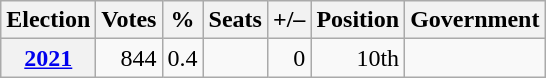<table class="wikitable" style="text-align: right;">
<tr>
<th>Election</th>
<th>Votes</th>
<th>%</th>
<th>Seats</th>
<th>+/–</th>
<th>Position</th>
<th>Government</th>
</tr>
<tr>
<th><a href='#'>2021</a></th>
<td>844</td>
<td>0.4</td>
<td></td>
<td> 0</td>
<td> 10th</td>
<td></td>
</tr>
</table>
